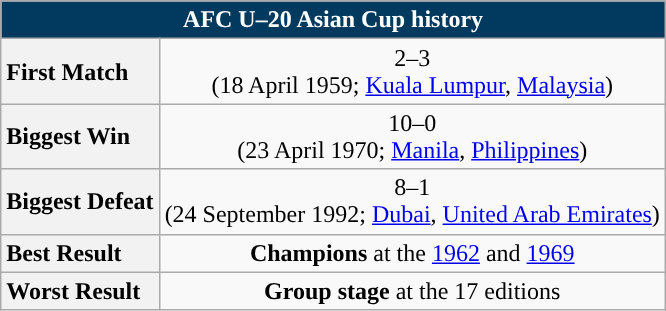<table class="wikitable" style="text-align: center; font-size:100%">
<tr>
<th colspan=6 style="background: #013A5E; color: #FFFFFF;">AFC U–20 Asian Cup history</th>
</tr>
<tr>
<th style="text-align: left;">First Match</th>
<td style="text-align:center;"> 2–3 <br> (18 April 1959; <a href='#'>Kuala Lumpur</a>, <a href='#'>Malaysia</a>)</td>
</tr>
<tr>
<th style="text-align: left;">Biggest Win</th>
<td style="text-align:center;"> 10–0 <br> (23 April 1970; <a href='#'>Manila</a>, <a href='#'>Philippines</a>)</td>
</tr>
<tr>
<th style="text-align: left;">Biggest Defeat</th>
<td style="text-align:center;"> 8–1 <br> (24 September 1992; <a href='#'>Dubai</a>, <a href='#'>United Arab Emirates</a>)</td>
</tr>
<tr>
<th style="text-align: left;">Best Result</th>
<td style="text-align:center;"><strong>Champions</strong> at the <a href='#'>1962</a> and <a href='#'>1969</a></td>
</tr>
<tr>
<th style="text-align: left;">Worst Result</th>
<td style="text-align:center;"><strong>Group stage</strong> at the 17 editions</td>
</tr>
</table>
